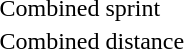<table>
<tr>
<td>Combined sprint<br></td>
<td></td>
<td></td>
<td></td>
</tr>
<tr>
<td>Combined distance<br></td>
<td></td>
<td></td>
<td></td>
</tr>
</table>
